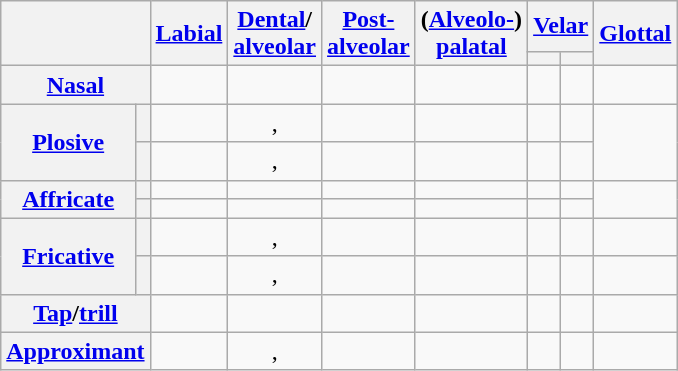<table class="wikitable" style="text-align: center">
<tr>
<th rowspan="2"  colspan="2"></th>
<th rowspan="2"><a href='#'>Labial</a></th>
<th rowspan="2"><a href='#'>Dental</a>/<br><a href='#'>alveolar</a></th>
<th rowspan="2"><a href='#'>Post-<br>alveolar</a></th>
<th rowspan="2">(<a href='#'>Alveolo-</a>)<br><a href='#'>palatal</a></th>
<th colspan="2"><a href='#'>Velar</a></th>
<th rowspan="2"><a href='#'>Glottal</a></th>
</tr>
<tr>
<th></th>
<th></th>
</tr>
<tr>
<th colspan="2"><a href='#'>Nasal</a></th>
<td></td>
<td></td>
<td></td>
<td></td>
<td></td>
<td></td>
<td></td>
</tr>
<tr>
<th rowspan="2"><a href='#'>Plosive</a></th>
<th></th>
<td></td>
<td>, </td>
<td></td>
<td></td>
<td></td>
<td></td>
<td rowspan="2"></td>
</tr>
<tr>
<th></th>
<td></td>
<td>, </td>
<td></td>
<td></td>
<td></td>
<td></td>
</tr>
<tr>
<th rowspan="2"><a href='#'>Affricate</a></th>
<th></th>
<td></td>
<td></td>
<td></td>
<td></td>
<td></td>
<td></td>
<td rowspan="2"></td>
</tr>
<tr>
<th></th>
<td></td>
<td></td>
<td></td>
<td></td>
<td></td>
<td></td>
</tr>
<tr>
<th rowspan="2"><a href='#'>Fricative</a></th>
<th></th>
<td></td>
<td>, </td>
<td></td>
<td></td>
<td></td>
<td></td>
<td></td>
</tr>
<tr>
<th></th>
<td></td>
<td>, </td>
<td></td>
<td></td>
<td></td>
<td></td>
<td></td>
</tr>
<tr>
<th colspan="2"><a href='#'>Tap</a>/<a href='#'>trill</a></th>
<td></td>
<td></td>
<td></td>
<td></td>
<td></td>
<td></td>
<td></td>
</tr>
<tr>
<th colspan="2"><a href='#'>Approximant</a></th>
<td></td>
<td>, </td>
<td></td>
<td></td>
<td></td>
<td></td>
<td></td>
</tr>
</table>
